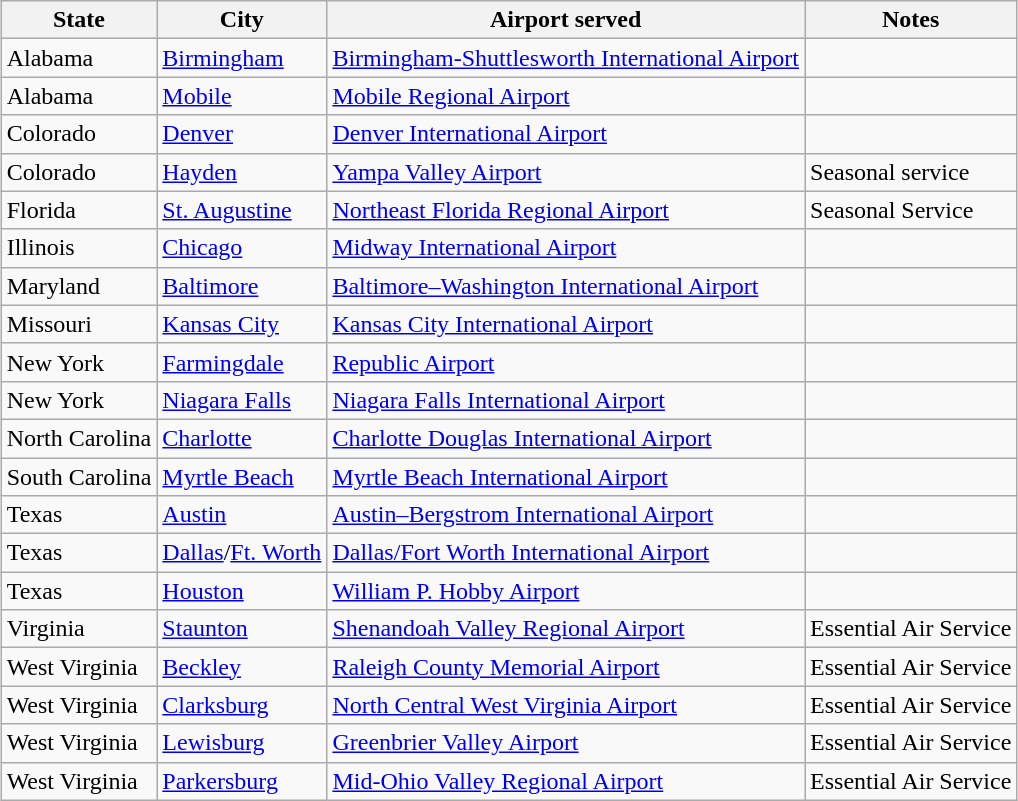<table class="wikitable" style="margin: 1em auto;">
<tr>
<th>State</th>
<th>City</th>
<th>Airport served</th>
<th>Notes</th>
</tr>
<tr>
<td>Alabama</td>
<td><a href='#'>Birmingham</a></td>
<td><a href='#'>Birmingham-Shuttlesworth International Airport</a></td>
<td></td>
</tr>
<tr>
<td>Alabama</td>
<td><a href='#'>Mobile</a></td>
<td><a href='#'>Mobile Regional Airport</a></td>
<td></td>
</tr>
<tr>
<td>Colorado</td>
<td><a href='#'>Denver</a></td>
<td><a href='#'>Denver International Airport</a></td>
<td></td>
</tr>
<tr>
<td>Colorado</td>
<td><a href='#'>Hayden</a></td>
<td><a href='#'>Yampa Valley Airport</a></td>
<td>Seasonal service</td>
</tr>
<tr>
<td>Florida</td>
<td><a href='#'>St. Augustine</a></td>
<td><a href='#'>Northeast Florida Regional Airport</a></td>
<td>Seasonal Service</td>
</tr>
<tr>
<td>Illinois</td>
<td><a href='#'>Chicago</a></td>
<td><a href='#'>Midway International Airport</a></td>
<td></td>
</tr>
<tr>
<td>Maryland</td>
<td><a href='#'>Baltimore</a></td>
<td><a href='#'>Baltimore–Washington International Airport</a></td>
<td></td>
</tr>
<tr>
<td>Missouri</td>
<td><a href='#'>Kansas City</a></td>
<td><a href='#'>Kansas City International Airport</a></td>
<td></td>
</tr>
<tr>
<td>New York</td>
<td><a href='#'>Farmingdale</a></td>
<td><a href='#'>Republic Airport</a></td>
<td></td>
</tr>
<tr>
<td>New York</td>
<td><a href='#'>Niagara Falls</a></td>
<td><a href='#'>Niagara Falls International Airport</a></td>
<td></td>
</tr>
<tr>
<td>North Carolina</td>
<td><a href='#'>Charlotte</a></td>
<td><a href='#'>Charlotte Douglas International Airport</a></td>
<td></td>
</tr>
<tr>
<td>South Carolina</td>
<td><a href='#'>Myrtle Beach</a></td>
<td><a href='#'>Myrtle Beach International Airport</a></td>
<td></td>
</tr>
<tr>
<td>Texas</td>
<td><a href='#'>Austin</a></td>
<td><a href='#'>Austin–Bergstrom International Airport</a></td>
<td></td>
</tr>
<tr>
<td>Texas</td>
<td><a href='#'>Dallas</a>/<a href='#'>Ft. Worth</a></td>
<td><a href='#'>Dallas/Fort Worth International Airport</a></td>
<td></td>
</tr>
<tr>
<td>Texas</td>
<td><a href='#'>Houston</a></td>
<td><a href='#'>William P. Hobby Airport</a></td>
<td></td>
</tr>
<tr>
<td>Virginia</td>
<td><a href='#'>Staunton</a></td>
<td><a href='#'>Shenandoah Valley Regional Airport</a></td>
<td>Essential Air Service</td>
</tr>
<tr>
<td>West Virginia</td>
<td><a href='#'>Beckley</a></td>
<td><a href='#'>Raleigh County Memorial Airport</a></td>
<td>Essential Air Service</td>
</tr>
<tr>
<td>West Virginia</td>
<td><a href='#'>Clarksburg</a></td>
<td><a href='#'>North Central West Virginia Airport</a></td>
<td>Essential Air Service</td>
</tr>
<tr>
<td>West Virginia</td>
<td><a href='#'>Lewisburg</a></td>
<td><a href='#'>Greenbrier Valley Airport</a></td>
<td>Essential Air Service</td>
</tr>
<tr>
<td>West Virginia</td>
<td><a href='#'>Parkersburg</a></td>
<td><a href='#'>Mid-Ohio Valley Regional Airport</a></td>
<td>Essential Air Service</td>
</tr>
</table>
